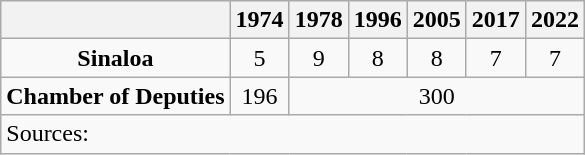<table class="wikitable" style="text-align: center">
<tr>
<th></th>
<th>1974</th>
<th>1978</th>
<th>1996</th>
<th>2005</th>
<th>2017</th>
<th>2022</th>
</tr>
<tr>
<td><strong>Sinaloa</strong></td>
<td>5</td>
<td>9</td>
<td>8</td>
<td>8</td>
<td>7</td>
<td>7</td>
</tr>
<tr>
<td><strong>Chamber of Deputies</strong></td>
<td>196</td>
<td colspan=5>300</td>
</tr>
<tr>
<td colspan=7 style="text-align: left">Sources: </td>
</tr>
</table>
